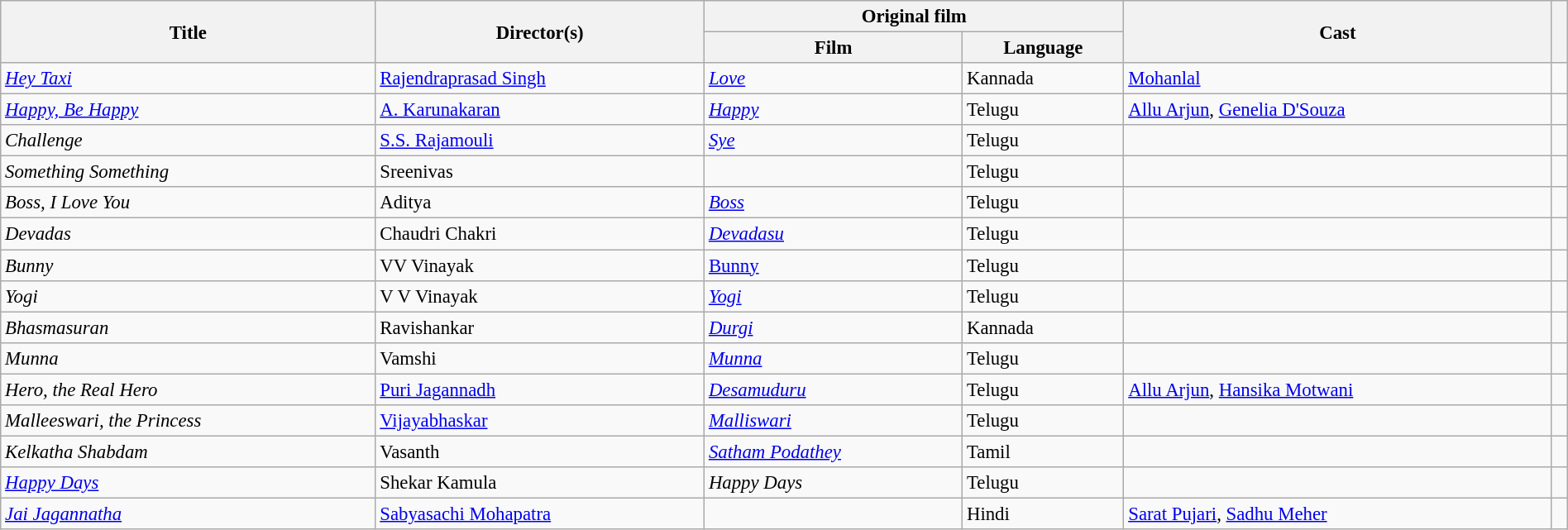<table class="wikitable sortable"  style="width:100%; font-size:95%;">
<tr>
<th scope="col" rowspan="2">Title</th>
<th scope="col" rowspan="2">Director(s)</th>
<th scope="col" colspan="2">Original film</th>
<th scope="col" rowspan="2">Cast</th>
<th scope="col" rowspan="2" class="unsortable"></th>
</tr>
<tr>
<th scope="col">Film</th>
<th scope="col">Language</th>
</tr>
<tr>
<td><em><a href='#'>Hey Taxi</a></em></td>
<td><a href='#'>Rajendraprasad Singh</a></td>
<td><em><a href='#'>Love</a></em></td>
<td>Kannada</td>
<td><a href='#'>Mohanlal</a></td>
<td></td>
</tr>
<tr>
<td><em><a href='#'>Happy, Be Happy</a></em></td>
<td><a href='#'>A. Karunakaran</a></td>
<td><em><a href='#'>Happy</a></em></td>
<td>Telugu</td>
<td><a href='#'>Allu Arjun</a>, <a href='#'>Genelia D'Souza</a></td>
<td></td>
</tr>
<tr>
<td><em>Challenge</em></td>
<td><a href='#'>S.S. Rajamouli</a></td>
<td><em><a href='#'>Sye</a></em></td>
<td>Telugu</td>
<td></td>
<td></td>
</tr>
<tr>
<td><em>Something Something</em></td>
<td>Sreenivas</td>
<td></td>
<td>Telugu</td>
<td></td>
<td></td>
</tr>
<tr>
<td><em>Boss, I Love You</em></td>
<td>Aditya</td>
<td><em><a href='#'>Boss</a></em></td>
<td>Telugu</td>
<td></td>
<td></td>
</tr>
<tr>
<td><em>Devadas</em></td>
<td>Chaudri Chakri</td>
<td><em><a href='#'>Devadasu</a></em></td>
<td>Telugu</td>
<td></td>
<td></td>
</tr>
<tr>
<td><em>Bunny</em></td>
<td>VV Vinayak</td>
<td><a href='#'>Bunny</a></td>
<td>Telugu</td>
<td></td>
<td></td>
</tr>
<tr>
<td><em>Yogi</em></td>
<td>V V Vinayak</td>
<td><em><a href='#'>Yogi</a></em></td>
<td>Telugu</td>
<td></td>
<td></td>
</tr>
<tr>
<td><em>Bhasmasuran</em></td>
<td>Ravishankar</td>
<td><em><a href='#'>Durgi</a></em></td>
<td>Kannada</td>
<td></td>
<td></td>
</tr>
<tr>
<td><em>Munna</em></td>
<td>Vamshi</td>
<td><em><a href='#'>Munna</a></em></td>
<td>Telugu</td>
<td></td>
<td></td>
</tr>
<tr>
<td><em>Hero, the Real Hero</em></td>
<td><a href='#'>Puri Jagannadh</a></td>
<td><em><a href='#'>Desamuduru</a></em></td>
<td>Telugu</td>
<td><a href='#'>Allu Arjun</a>, <a href='#'>Hansika Motwani</a></td>
<td></td>
</tr>
<tr>
<td><em>Malleeswari, the Princess</em></td>
<td><a href='#'>Vijayabhaskar</a></td>
<td><em><a href='#'>Malliswari</a></em></td>
<td>Telugu</td>
<td></td>
<td></td>
</tr>
<tr>
<td><em>Kelkatha Shabdam</em></td>
<td>Vasanth</td>
<td><em><a href='#'>Satham Podathey</a></em></td>
<td>Tamil</td>
<td></td>
<td></td>
</tr>
<tr>
<td><em><a href='#'>Happy Days</a></em></td>
<td>Shekar Kamula</td>
<td><em>Happy Days</em></td>
<td>Telugu</td>
<td></td>
<td></td>
</tr>
<tr>
<td><em><a href='#'>Jai Jagannatha</a></em></td>
<td><a href='#'>Sabyasachi Mohapatra</a></td>
<td></td>
<td>Hindi</td>
<td><a href='#'>Sarat Pujari</a>, <a href='#'>Sadhu Meher</a></td>
<td></td>
</tr>
</table>
